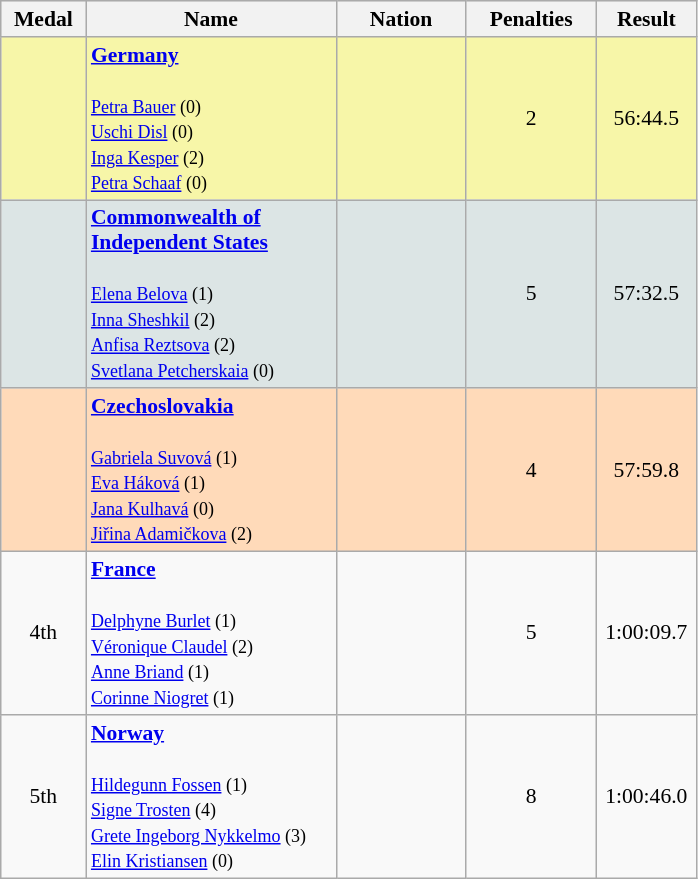<table class=wikitable style="border:1px solid #AAAAAA;font-size:90%">
<tr bgcolor="#E4E4E4">
<th style="border-bottom:1px solid #AAAAAA" width=50>Medal</th>
<th style="border-bottom:1px solid #AAAAAA" width=160>Name</th>
<th style="border-bottom:1px solid #AAAAAA" width=80>Nation</th>
<th style="border-bottom:1px solid #AAAAAA" width=80>Penalties</th>
<th style="border-bottom:1px solid #AAAAAA" width=60>Result</th>
</tr>
<tr bgcolor="#F7F6A8">
<td align="center"></td>
<td><strong><a href='#'>Germany</a></strong><br><br><small><a href='#'>Petra Bauer</a> (0)<br><a href='#'>Uschi Disl</a> (0)<br><a href='#'>Inga Kesper</a> (2)<br><a href='#'>Petra Schaaf</a> (0)</small></td>
<td></td>
<td align="center">2</td>
<td align="center">56:44.5</td>
</tr>
<tr bgcolor="#DCE5E5">
<td align="center"></td>
<td><strong><a href='#'>Commonwealth of Independent States</a></strong><br><br><small><a href='#'>Elena Belova</a> (1)<br><a href='#'>Inna Sheshkil</a> (2)<br><a href='#'>Anfisa Reztsova</a> (2)<br><a href='#'>Svetlana Petcherskaia</a> (0)</small></td>
<td></td>
<td align="center">5</td>
<td align="center">57:32.5</td>
</tr>
<tr bgcolor="#FFDAB9">
<td align="center"></td>
<td><strong><a href='#'>Czechoslovakia</a></strong><br><br><small><a href='#'>Gabriela Suvová</a> (1)<br><a href='#'>Eva Háková</a> (1)<br><a href='#'>Jana Kulhavá</a> (0)<br><a href='#'>Jiřina Adamičkova</a> (2)</small></td>
<td></td>
<td align="center">4</td>
<td align="center">57:59.8</td>
</tr>
<tr>
<td align="center">4th</td>
<td><strong><a href='#'>France</a></strong><br><br><small><a href='#'>Delphyne Burlet</a> (1)<br><a href='#'>Véronique Claudel</a> (2)<br><a href='#'>Anne Briand</a> (1)<br><a href='#'>Corinne Niogret</a> (1)</small></td>
<td></td>
<td align="center">5</td>
<td align="center">1:00:09.7</td>
</tr>
<tr>
<td align="center">5th</td>
<td><strong><a href='#'>Norway</a></strong><br><br><small><a href='#'>Hildegunn Fossen</a> (1)<br><a href='#'>Signe Trosten</a> (4)<br><a href='#'>Grete Ingeborg Nykkelmo</a> (3)<br><a href='#'>Elin Kristiansen</a> (0)</small></td>
<td></td>
<td align="center">8</td>
<td align="center">1:00:46.0</td>
</tr>
</table>
